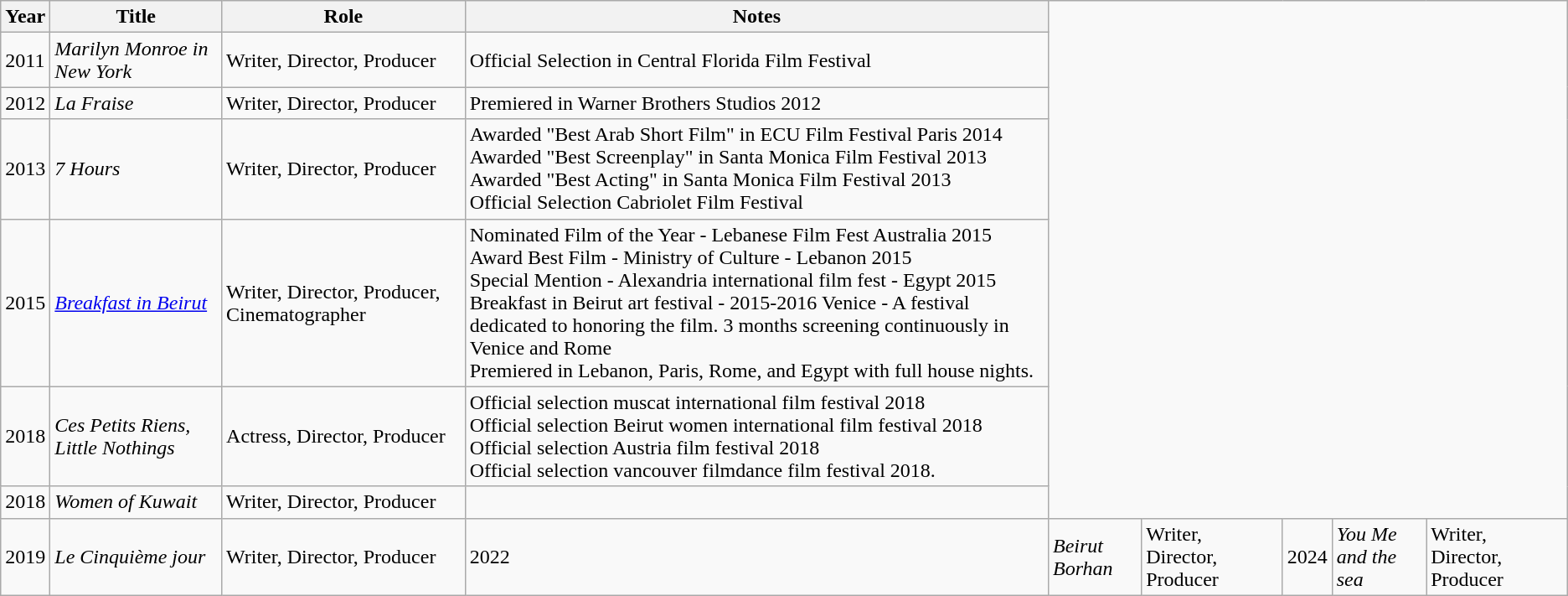<table class="wikitable">
<tr>
<th>Year</th>
<th>Title</th>
<th>Role</th>
<th>Notes</th>
</tr>
<tr>
<td>2011</td>
<td><em>Marilyn Monroe in New York</em></td>
<td>Writer, Director, Producer</td>
<td>Official Selection in Central Florida Film Festival</td>
</tr>
<tr>
<td>2012</td>
<td><em>La Fraise</em></td>
<td>Writer, Director, Producer</td>
<td>Premiered in Warner Brothers Studios 2012</td>
</tr>
<tr>
<td>2013</td>
<td><em>7 Hours</em></td>
<td>Writer, Director, Producer</td>
<td>Awarded "Best Arab Short Film" in ECU Film Festival Paris 2014<br>Awarded "Best Screenplay" in Santa Monica Film Festival 2013<br>Awarded "Best Acting" in Santa Monica Film Festival 2013<br>Official Selection Cabriolet Film Festival</td>
</tr>
<tr>
<td>2015</td>
<td><em><a href='#'>Breakfast in Beirut</a></em></td>
<td>Writer, Director, Producer, Cinematographer</td>
<td>Nominated Film of the Year - Lebanese Film Fest Australia 2015<br>Award Best Film - Ministry of Culture - Lebanon 2015<br>Special Mention - Alexandria international film fest - Egypt 2015<br>Breakfast in Beirut art festival - 2015-2016 Venice - A festival dedicated to honoring the film. 3 months screening continuously in Venice and Rome<br>Premiered in Lebanon, Paris, Rome, and Egypt with full house nights.</td>
</tr>
<tr>
<td>2018</td>
<td><em>Ces Petits Riens, Little Nothings</em></td>
<td>Actress, Director, Producer</td>
<td>Official selection muscat international film festival 2018<br>Official selection Beirut women international film festival 2018<br>Official selection Austria film festival 2018<br>Official selection vancouver filmdance film festival 2018.</td>
</tr>
<tr>
<td>2018</td>
<td><em>Women of Kuwait</em></td>
<td>Writer, Director, Producer</td>
<td></td>
</tr>
<tr>
<td>2019</td>
<td><em>Le Cinquième jour </em></td>
<td>Writer, Director, Producer</td>
<td>2022</td>
<td><em>Beirut Borhan </em></td>
<td>Writer, Director, Producer</td>
<td>2024</td>
<td><em>You Me and the sea  </em></td>
<td>Writer, Director, Producer</td>
</tr>
</table>
